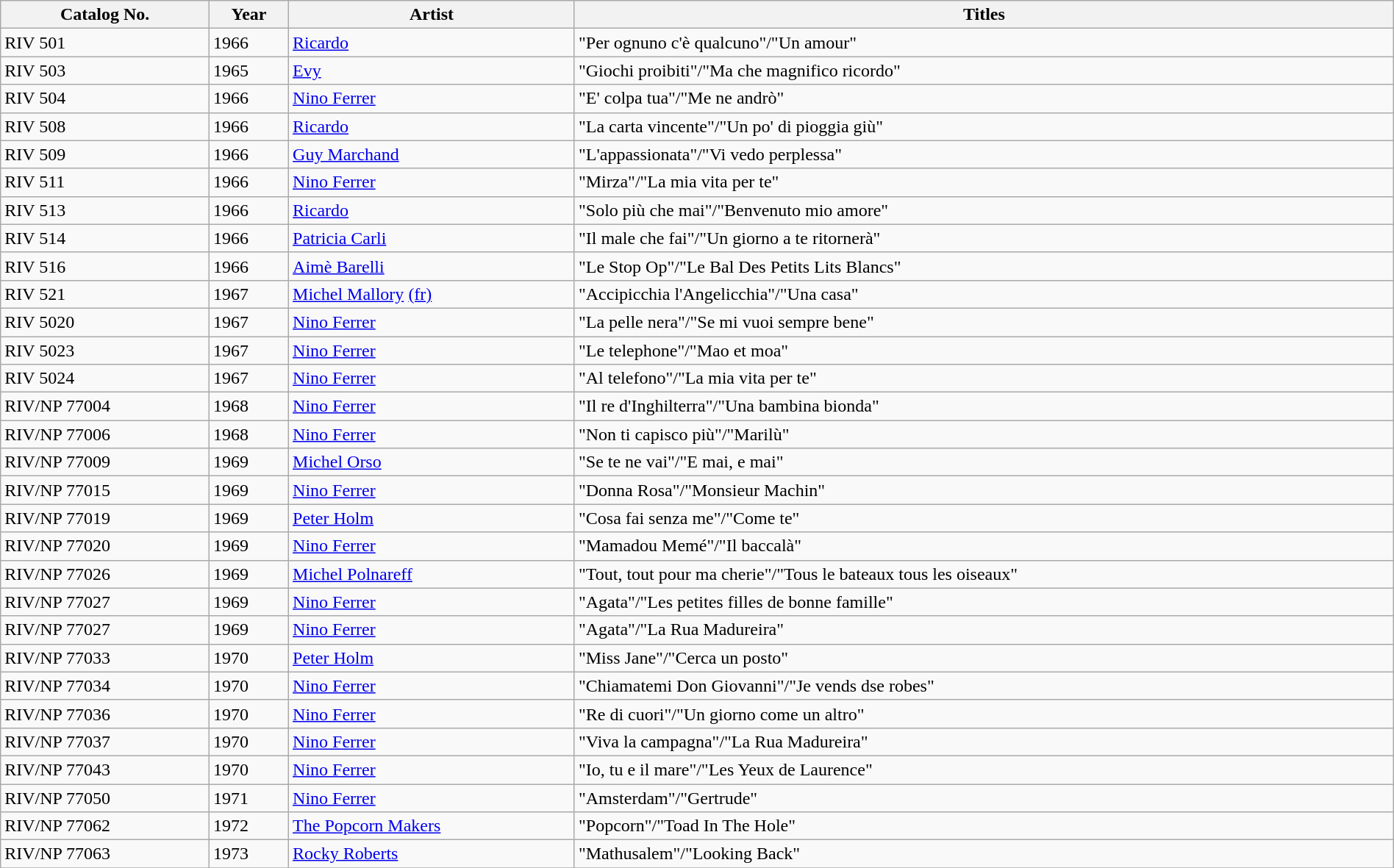<table class="wikitable" style="width:100%;margin:auto;clear:both;">
<tr>
<th>Catalog No.</th>
<th>Year</th>
<th>Artist</th>
<th>Titles</th>
</tr>
<tr>
<td>RIV 501</td>
<td>1966</td>
<td><a href='#'>Ricardo</a></td>
<td>"Per ognuno c'è qualcuno"/"Un amour"</td>
</tr>
<tr>
<td>RIV 503</td>
<td>1965</td>
<td><a href='#'>Evy</a></td>
<td>"Giochi proibiti"/"Ma che magnifico ricordo"</td>
</tr>
<tr>
<td>RIV 504</td>
<td>1966</td>
<td><a href='#'>Nino Ferrer</a></td>
<td>"E' colpa tua"/"Me ne andrò"</td>
</tr>
<tr>
<td>RIV 508</td>
<td>1966</td>
<td><a href='#'>Ricardo</a></td>
<td>"La carta vincente"/"Un po' di pioggia giù"</td>
</tr>
<tr>
<td>RIV 509</td>
<td>1966</td>
<td><a href='#'>Guy Marchand</a></td>
<td>"L'appassionata"/"Vi vedo perplessa"</td>
</tr>
<tr>
<td>RIV 511</td>
<td>1966</td>
<td><a href='#'>Nino Ferrer</a></td>
<td>"Mirza"/"La mia vita per te"</td>
</tr>
<tr>
<td>RIV 513</td>
<td>1966</td>
<td><a href='#'>Ricardo</a></td>
<td>"Solo più che mai"/"Benvenuto mio amore"</td>
</tr>
<tr>
<td>RIV 514</td>
<td>1966</td>
<td><a href='#'>Patricia Carli</a></td>
<td>"Il male che fai"/"Un giorno a te ritornerà"</td>
</tr>
<tr>
<td>RIV 516</td>
<td>1966</td>
<td><a href='#'>Aimè Barelli</a></td>
<td>"Le Stop Op"/"Le Bal Des Petits Lits Blancs"</td>
</tr>
<tr>
<td>RIV 521</td>
<td>1967</td>
<td><a href='#'>Michel Mallory</a> <a href='#'>(fr)</a></td>
<td>"Accipicchia l'Angelicchia"/"Una casa"</td>
</tr>
<tr>
<td>RIV 5020</td>
<td>1967</td>
<td><a href='#'>Nino Ferrer</a></td>
<td>"La pelle nera"/"Se mi vuoi sempre bene"</td>
</tr>
<tr>
<td>RIV 5023</td>
<td>1967</td>
<td><a href='#'>Nino Ferrer</a></td>
<td>"Le telephone"/"Mao et moa"</td>
</tr>
<tr>
<td>RIV 5024</td>
<td>1967</td>
<td><a href='#'>Nino Ferrer</a></td>
<td>"Al telefono"/"La mia vita per te"</td>
</tr>
<tr>
<td>RIV/NP 77004</td>
<td>1968</td>
<td><a href='#'>Nino Ferrer</a></td>
<td>"Il re d'Inghilterra"/"Una bambina bionda"</td>
</tr>
<tr>
<td>RIV/NP 77006</td>
<td>1968</td>
<td><a href='#'>Nino Ferrer</a></td>
<td>"Non ti capisco più"/"Marilù"</td>
</tr>
<tr>
<td>RIV/NP 77009</td>
<td>1969</td>
<td><a href='#'>Michel Orso</a></td>
<td>"Se te ne vai"/"E mai, e mai"</td>
</tr>
<tr>
<td>RIV/NP 77015</td>
<td>1969</td>
<td><a href='#'>Nino Ferrer</a></td>
<td>"Donna Rosa"/"Monsieur Machin"</td>
</tr>
<tr>
<td>RIV/NP 77019</td>
<td>1969</td>
<td><a href='#'>Peter Holm</a></td>
<td>"Cosa fai senza me"/"Come te"</td>
</tr>
<tr>
<td>RIV/NP 77020</td>
<td>1969</td>
<td><a href='#'>Nino Ferrer</a></td>
<td>"Mamadou Memé"/"Il baccalà"</td>
</tr>
<tr>
<td>RIV/NP 77026</td>
<td>1969</td>
<td><a href='#'>Michel Polnareff</a></td>
<td>"Tout, tout pour ma cherie"/"Tous le bateaux tous les oiseaux"</td>
</tr>
<tr>
<td>RIV/NP 77027</td>
<td>1969</td>
<td><a href='#'>Nino Ferrer</a></td>
<td>"Agata"/"Les petites filles de bonne famille"</td>
</tr>
<tr>
<td>RIV/NP 77027</td>
<td>1969</td>
<td><a href='#'>Nino Ferrer</a></td>
<td>"Agata"/"La Rua Madureira"</td>
</tr>
<tr>
<td>RIV/NP 77033</td>
<td>1970</td>
<td><a href='#'>Peter Holm</a></td>
<td>"Miss Jane"/"Cerca un posto"</td>
</tr>
<tr>
<td>RIV/NP 77034</td>
<td>1970</td>
<td><a href='#'>Nino Ferrer</a></td>
<td>"Chiamatemi Don Giovanni"/"Je vends dse robes"</td>
</tr>
<tr>
<td>RIV/NP 77036</td>
<td>1970</td>
<td><a href='#'>Nino Ferrer</a></td>
<td>"Re di cuori"/"Un giorno come un altro"</td>
</tr>
<tr>
<td>RIV/NP 77037</td>
<td>1970</td>
<td><a href='#'>Nino Ferrer</a></td>
<td>"Viva la campagna"/"La Rua Madureira"</td>
</tr>
<tr>
<td>RIV/NP 77043</td>
<td>1970</td>
<td><a href='#'>Nino Ferrer</a></td>
<td>"Io, tu e il mare"/"Les Yeux de Laurence"</td>
</tr>
<tr>
<td>RIV/NP 77050</td>
<td>1971</td>
<td><a href='#'>Nino Ferrer</a></td>
<td>"Amsterdam"/"Gertrude"</td>
</tr>
<tr>
<td>RIV/NP 77062</td>
<td>1972</td>
<td><a href='#'>The Popcorn Makers</a></td>
<td>"Popcorn"/"Toad In The Hole"</td>
</tr>
<tr>
<td>RIV/NP 77063</td>
<td>1973</td>
<td><a href='#'>Rocky Roberts</a></td>
<td>"Mathusalem"/"Looking Back"</td>
</tr>
<tr>
</tr>
</table>
